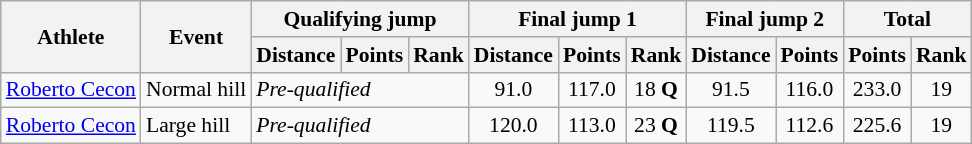<table class="wikitable" style="font-size:90%">
<tr>
<th rowspan="2">Athlete</th>
<th rowspan="2">Event</th>
<th colspan="3">Qualifying jump</th>
<th colspan="3">Final jump 1</th>
<th colspan="2">Final jump 2</th>
<th colspan="2">Total</th>
</tr>
<tr>
<th>Distance</th>
<th>Points</th>
<th>Rank</th>
<th>Distance</th>
<th>Points</th>
<th>Rank</th>
<th>Distance</th>
<th>Points</th>
<th>Points</th>
<th>Rank</th>
</tr>
<tr>
<td><a href='#'>Roberto Cecon</a></td>
<td>Normal hill</td>
<td colspan="3"><em>Pre-qualified</em></td>
<td align="center">91.0</td>
<td align="center">117.0</td>
<td align="center">18 <strong>Q</strong></td>
<td align="center">91.5</td>
<td align="center">116.0</td>
<td align="center">233.0</td>
<td align="center">19</td>
</tr>
<tr>
<td><a href='#'>Roberto Cecon</a></td>
<td>Large hill</td>
<td colspan="3"><em>Pre-qualified</em></td>
<td align="center">120.0</td>
<td align="center">113.0</td>
<td align="center">23 <strong>Q</strong></td>
<td align="center">119.5</td>
<td align="center">112.6</td>
<td align="center">225.6</td>
<td align="center">19</td>
</tr>
</table>
